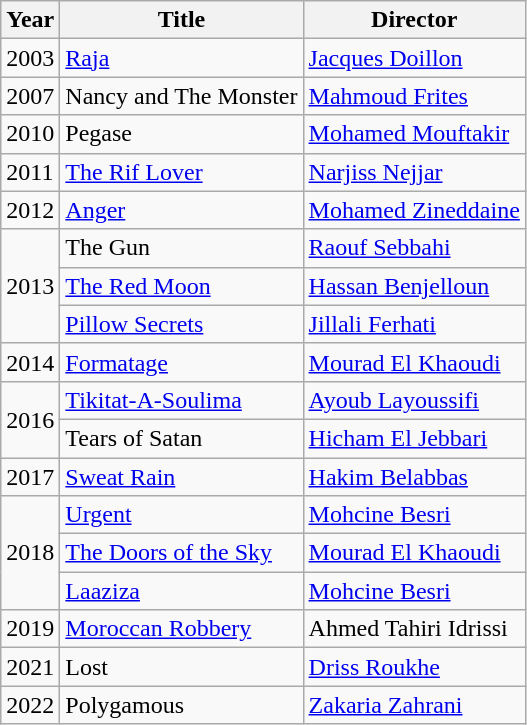<table class="wikitable">
<tr>
<th>Year</th>
<th>Title</th>
<th>Director</th>
</tr>
<tr>
<td>2003</td>
<td><a href='#'>Raja</a></td>
<td><a href='#'>Jacques Doillon</a></td>
</tr>
<tr>
<td>2007</td>
<td>Nancy and The Monster</td>
<td><a href='#'>Mahmoud Frites</a></td>
</tr>
<tr>
<td>2010</td>
<td>Pegase</td>
<td><a href='#'>Mohamed Mouftakir</a></td>
</tr>
<tr>
<td>2011</td>
<td><a href='#'>The Rif Lover</a></td>
<td><a href='#'>Narjiss Nejjar</a></td>
</tr>
<tr>
<td>2012</td>
<td><a href='#'>Anger</a></td>
<td><a href='#'>Mohamed Zineddaine</a></td>
</tr>
<tr>
<td rowspan="3">2013</td>
<td>The Gun</td>
<td><a href='#'>Raouf Sebbahi</a></td>
</tr>
<tr>
<td><a href='#'>The Red Moon</a></td>
<td><a href='#'>Hassan Benjelloun</a></td>
</tr>
<tr>
<td><a href='#'>Pillow Secrets</a></td>
<td><a href='#'>Jillali Ferhati</a></td>
</tr>
<tr>
<td>2014</td>
<td><a href='#'>Formatage</a></td>
<td><a href='#'>Mourad El Khaoudi</a></td>
</tr>
<tr>
<td rowspan="2">2016</td>
<td><a href='#'>Tikitat-A-Soulima</a></td>
<td><a href='#'>Ayoub Layoussifi</a></td>
</tr>
<tr>
<td>Tears of Satan</td>
<td><a href='#'>Hicham El Jebbari</a></td>
</tr>
<tr>
<td>2017</td>
<td><a href='#'>Sweat Rain</a></td>
<td><a href='#'>Hakim Belabbas</a></td>
</tr>
<tr>
<td rowspan="3">2018</td>
<td><a href='#'>Urgent</a></td>
<td><a href='#'>Mohcine Besri</a></td>
</tr>
<tr>
<td><a href='#'>The Doors of the Sky</a></td>
<td><a href='#'>Mourad El Khaoudi</a></td>
</tr>
<tr>
<td><a href='#'>Laaziza</a></td>
<td><a href='#'>Mohcine Besri</a></td>
</tr>
<tr>
<td>2019</td>
<td><a href='#'>Moroccan Robbery</a></td>
<td>Ahmed Tahiri Idrissi</td>
</tr>
<tr>
<td>2021</td>
<td>Lost</td>
<td><a href='#'>Driss Roukhe</a></td>
</tr>
<tr>
<td>2022</td>
<td>Polygamous</td>
<td><a href='#'>Zakaria Zahrani</a></td>
</tr>
</table>
